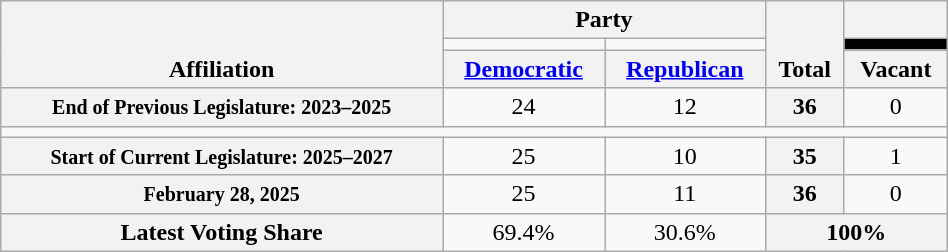<table class=wikitable style="text-align:center; width:50%">
<tr style="vertical-align:bottom;">
<th rowspan=3>Affiliation</th>
<th colspan=2>Party</th>
<th rowspan=3>Total</th>
<th></th>
</tr>
<tr style="height:5px">
<td></td>
<td></td>
<td style="background-color:black"></td>
</tr>
<tr>
<th><a href='#'>Democratic</a></th>
<th><a href='#'>Republican</a></th>
<th>Vacant</th>
</tr>
<tr>
<th><small>End of Previous Legislature: 2023–2025</small></th>
<td>24</td>
<td>12</td>
<th>36</th>
<td>0</td>
</tr>
<tr>
<td colspan=5></td>
</tr>
<tr>
<th><small>Start of Current Legislature: 2025–2027</small></th>
<td>25</td>
<td>10</td>
<th>35</th>
<td>1</td>
</tr>
<tr>
<th><small>February 28, 2025</small><br></th>
<td>25</td>
<td>11</td>
<th>36</th>
<td>0</td>
</tr>
<tr>
<th>Latest Voting Share</th>
<td>69.4%</td>
<td>30.6%</td>
<th colspan="2">100%</th>
</tr>
</table>
